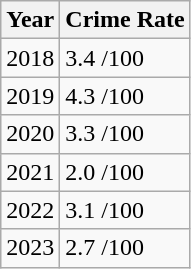<table class="wikitable">
<tr>
<th>Year</th>
<th>Crime Rate</th>
</tr>
<tr>
<td>2018</td>
<td>3.4   /100</td>
</tr>
<tr>
<td>2019</td>
<td>4.3   /100</td>
</tr>
<tr>
<td>2020</td>
<td>3.3   /100</td>
</tr>
<tr>
<td>2021</td>
<td>2.0   /100</td>
</tr>
<tr>
<td>2022</td>
<td>3.1   /100</td>
</tr>
<tr>
<td>2023</td>
<td>2.7   /100</td>
</tr>
</table>
